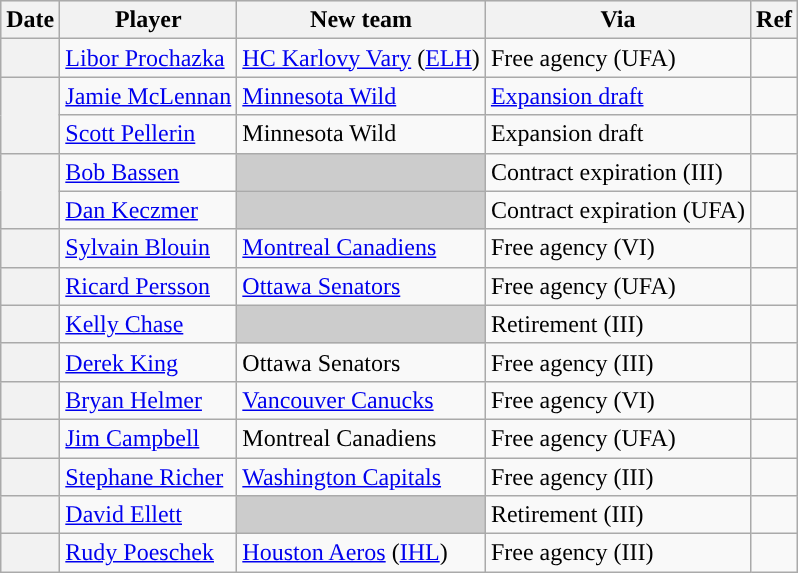<table class="wikitable plainrowheaders">
<tr style="background:#ddd; text-align:center;">
<th>Date</th>
<th>Player</th>
<th>New team</th>
<th>Via</th>
<th>Ref</th>
</tr>
<tr>
<th scope="row"></th>
<td><a href='#'>Libor Prochazka</a></td>
<td><a href='#'>HC Karlovy Vary</a> (<a href='#'>ELH</a>)</td>
<td>Free agency (UFA)</td>
<td></td>
</tr>
<tr>
<th scope="row" rowspan=2></th>
<td><a href='#'>Jamie McLennan</a></td>
<td><a href='#'>Minnesota Wild</a></td>
<td><a href='#'>Expansion draft</a></td>
<td></td>
</tr>
<tr>
<td><a href='#'>Scott Pellerin</a></td>
<td>Minnesota Wild</td>
<td>Expansion draft</td>
<td></td>
</tr>
<tr>
<th scope="row" rowspan=2></th>
<td><a href='#'>Bob Bassen</a></td>
<td style="background:#ccc"></td>
<td>Contract expiration (III)</td>
<td></td>
</tr>
<tr>
<td><a href='#'>Dan Keczmer</a></td>
<td style="background:#ccc"></td>
<td>Contract expiration (UFA)</td>
<td></td>
</tr>
<tr>
<th scope="row"></th>
<td><a href='#'>Sylvain Blouin</a></td>
<td><a href='#'>Montreal Canadiens</a></td>
<td>Free agency (VI)</td>
<td></td>
</tr>
<tr>
<th scope="row"></th>
<td><a href='#'>Ricard Persson</a></td>
<td><a href='#'>Ottawa Senators</a></td>
<td>Free agency (UFA)</td>
<td></td>
</tr>
<tr>
<th scope="row"></th>
<td><a href='#'>Kelly Chase</a></td>
<td style="background:#ccc"></td>
<td>Retirement (III)</td>
<td></td>
</tr>
<tr>
<th scope="row"></th>
<td><a href='#'>Derek King</a></td>
<td>Ottawa Senators</td>
<td>Free agency (III)</td>
<td></td>
</tr>
<tr>
<th scope="row"></th>
<td><a href='#'>Bryan Helmer</a></td>
<td><a href='#'>Vancouver Canucks</a></td>
<td>Free agency (VI)</td>
<td></td>
</tr>
<tr>
<th scope="row"></th>
<td><a href='#'>Jim Campbell</a></td>
<td>Montreal Canadiens</td>
<td>Free agency (UFA)</td>
<td></td>
</tr>
<tr>
<th scope="row"></th>
<td><a href='#'>Stephane Richer</a></td>
<td><a href='#'>Washington Capitals</a></td>
<td>Free agency (III)</td>
<td></td>
</tr>
<tr>
<th scope="row"></th>
<td><a href='#'>David Ellett</a></td>
<td style="background:#ccc"></td>
<td>Retirement (III)</td>
<td></td>
</tr>
<tr>
<th scope="row"></th>
<td><a href='#'>Rudy Poeschek</a></td>
<td><a href='#'>Houston Aeros</a> (<a href='#'>IHL</a>)</td>
<td>Free agency (III)</td>
<td></td>
</tr>
</table>
